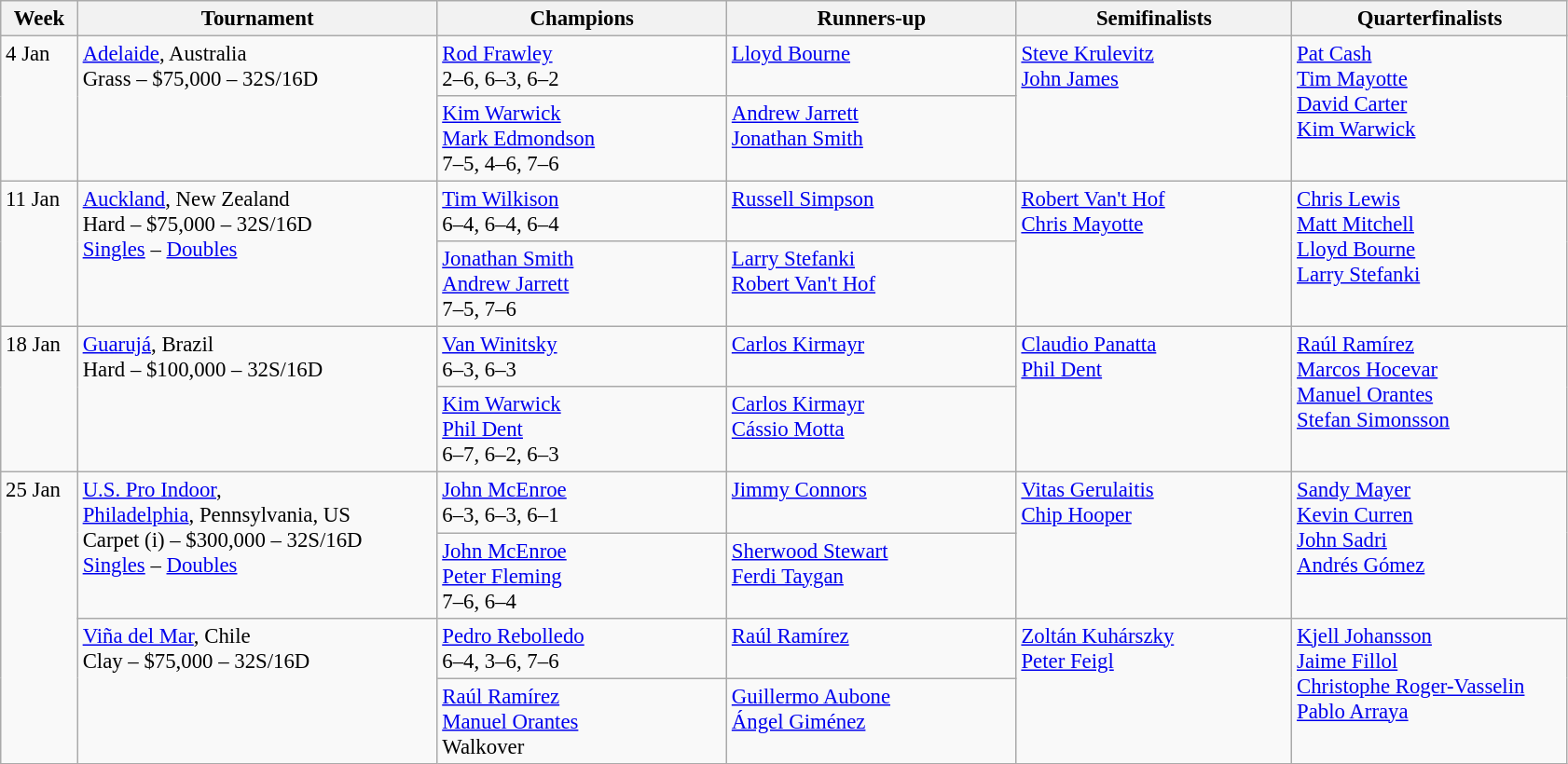<table class=wikitable style=font-size:95%>
<tr>
<th style="width:48px;">Week</th>
<th style="width:250px;">Tournament</th>
<th style="width:200px;">Champions</th>
<th style="width:200px;">Runners-up</th>
<th style="width:190px;">Semifinalists</th>
<th style="width:190px;">Quarterfinalists</th>
</tr>
<tr valign=top>
<td rowspan=2>4 Jan</td>
<td rowspan=2><a href='#'>Adelaide</a>, Australia <br> Grass – $75,000 – 32S/16D</td>
<td> <a href='#'>Rod Frawley</a> <br> 2–6, 6–3, 6–2</td>
<td> <a href='#'>Lloyd Bourne</a></td>
<td rowspan=2> <a href='#'>Steve Krulevitz</a> <br>  <a href='#'>John James</a></td>
<td rowspan=2> <a href='#'>Pat Cash</a> <br>  <a href='#'>Tim Mayotte</a> <br>  <a href='#'>David Carter</a> <br>  <a href='#'>Kim Warwick</a></td>
</tr>
<tr valign=top>
<td> <a href='#'>Kim Warwick</a> <br>  <a href='#'>Mark Edmondson</a> <br> 7–5, 4–6, 7–6</td>
<td> <a href='#'>Andrew Jarrett</a> <br>  <a href='#'>Jonathan Smith</a></td>
</tr>
<tr valign=top>
<td rowspan=2>11 Jan</td>
<td rowspan=2><a href='#'>Auckland</a>, New Zealand <br> Hard – $75,000 – 32S/16D <br> <a href='#'>Singles</a> – <a href='#'>Doubles</a></td>
<td> <a href='#'>Tim Wilkison</a> <br> 6–4, 6–4, 6–4</td>
<td> <a href='#'>Russell Simpson</a></td>
<td rowspan=2> <a href='#'>Robert Van't Hof</a> <br>  <a href='#'>Chris Mayotte</a></td>
<td rowspan=2> <a href='#'>Chris Lewis</a> <br>  <a href='#'>Matt Mitchell</a> <br>  <a href='#'>Lloyd Bourne</a> <br>  <a href='#'>Larry Stefanki</a></td>
</tr>
<tr valign=top>
<td> <a href='#'>Jonathan Smith</a> <br>  <a href='#'>Andrew Jarrett</a> <br> 7–5, 7–6</td>
<td> <a href='#'>Larry Stefanki</a> <br>  <a href='#'>Robert Van't Hof</a></td>
</tr>
<tr valign=top>
<td rowspan=2>18 Jan</td>
<td rowspan=2><a href='#'>Guarujá</a>, Brazil <br> Hard – $100,000 – 32S/16D</td>
<td> <a href='#'>Van Winitsky</a> <br> 6–3, 6–3</td>
<td> <a href='#'>Carlos Kirmayr</a></td>
<td rowspan=2> <a href='#'>Claudio Panatta</a> <br>  <a href='#'>Phil Dent</a></td>
<td rowspan=2> <a href='#'>Raúl Ramírez</a> <br>  <a href='#'>Marcos Hocevar</a> <br>  <a href='#'>Manuel Orantes</a> <br>  <a href='#'>Stefan Simonsson</a></td>
</tr>
<tr valign=top>
<td> <a href='#'>Kim Warwick</a> <br>  <a href='#'>Phil Dent</a> <br> 6–7, 6–2, 6–3</td>
<td> <a href='#'>Carlos Kirmayr</a> <br>  <a href='#'>Cássio Motta</a></td>
</tr>
<tr valign=top>
<td rowspan=4>25 Jan</td>
<td rowspan="2"><a href='#'>U.S. Pro Indoor</a>, <br> <a href='#'>Philadelphia</a>, Pennsylvania, US <br> Carpet (i) – $300,000 – 32S/16D <br> <a href='#'>Singles</a> – <a href='#'>Doubles</a></td>
<td> <a href='#'>John McEnroe</a> <br> 6–3, 6–3, 6–1</td>
<td> <a href='#'>Jimmy Connors</a></td>
<td rowspan=2> <a href='#'>Vitas Gerulaitis</a> <br>  <a href='#'>Chip Hooper</a></td>
<td rowspan=2> <a href='#'>Sandy Mayer</a> <br>  <a href='#'>Kevin Curren</a> <br>  <a href='#'>John Sadri</a> <br>  <a href='#'>Andrés Gómez</a></td>
</tr>
<tr valign=top>
<td> <a href='#'>John McEnroe</a> <br>  <a href='#'>Peter Fleming</a> <br> 7–6, 6–4</td>
<td> <a href='#'>Sherwood Stewart</a> <br>  <a href='#'>Ferdi Taygan</a></td>
</tr>
<tr valign=top>
<td rowspan=2><a href='#'>Viña del Mar</a>, Chile <br> Clay – $75,000 – 32S/16D</td>
<td> <a href='#'>Pedro Rebolledo</a> <br> 6–4, 3–6, 7–6</td>
<td> <a href='#'>Raúl Ramírez</a></td>
<td rowspan=2> <a href='#'>Zoltán Kuhárszky</a> <br>  <a href='#'>Peter Feigl</a></td>
<td rowspan=2> <a href='#'>Kjell Johansson</a> <br>  <a href='#'>Jaime Fillol</a> <br>  <a href='#'>Christophe Roger-Vasselin</a> <br>  <a href='#'>Pablo Arraya</a></td>
</tr>
<tr valign=top>
<td> <a href='#'>Raúl Ramírez</a> <br>  <a href='#'>Manuel Orantes</a> <br> Walkover</td>
<td> <a href='#'>Guillermo Aubone</a> <br>  <a href='#'>Ángel Giménez</a></td>
</tr>
</table>
